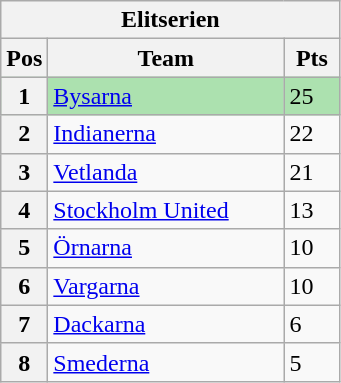<table class="wikitable">
<tr>
<th colspan="3">Elitserien</th>
</tr>
<tr>
<th width=20>Pos</th>
<th width=150>Team</th>
<th width=30>Pts</th>
</tr>
<tr style="background:#ACE1AF;">
<th>1</th>
<td><a href='#'>Bysarna</a></td>
<td>25</td>
</tr>
<tr>
<th>2</th>
<td><a href='#'>Indianerna</a></td>
<td>22</td>
</tr>
<tr>
<th>3</th>
<td><a href='#'>Vetlanda</a></td>
<td>21</td>
</tr>
<tr>
<th>4</th>
<td><a href='#'>Stockholm United</a></td>
<td>13</td>
</tr>
<tr>
<th>5</th>
<td><a href='#'>Örnarna</a></td>
<td>10</td>
</tr>
<tr>
<th>6</th>
<td><a href='#'>Vargarna</a></td>
<td>10</td>
</tr>
<tr>
<th>7</th>
<td><a href='#'>Dackarna</a></td>
<td>6</td>
</tr>
<tr>
<th>8</th>
<td><a href='#'>Smederna</a></td>
<td>5</td>
</tr>
</table>
